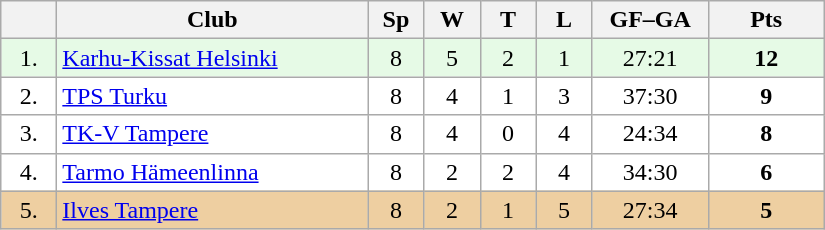<table class="wikitable">
<tr>
<th width="30"></th>
<th width="200">Club</th>
<th width="30">Sp</th>
<th width="30">W</th>
<th width="30">T</th>
<th width="30">L</th>
<th width="70">GF–GA</th>
<th width="70">Pts</th>
</tr>
<tr bgcolor="#e6fae6" align="center">
<td>1.</td>
<td align="left"><a href='#'>Karhu-Kissat Helsinki</a></td>
<td>8</td>
<td>5</td>
<td>2</td>
<td>1</td>
<td>27:21</td>
<td><strong>12</strong></td>
</tr>
<tr bgcolor="#FFFFFF" align="center">
<td>2.</td>
<td align="left"><a href='#'>TPS Turku</a></td>
<td>8</td>
<td>4</td>
<td>1</td>
<td>3</td>
<td>37:30</td>
<td><strong>9</strong></td>
</tr>
<tr bgcolor="#FFFFFF" align="center">
<td>3.</td>
<td align="left"><a href='#'>TK-V Tampere</a></td>
<td>8</td>
<td>4</td>
<td>0</td>
<td>4</td>
<td>24:34</td>
<td><strong>8</strong></td>
</tr>
<tr bgcolor="#FFFFFF" align="center">
<td>4.</td>
<td align="left"><a href='#'>Tarmo Hämeenlinna</a></td>
<td>8</td>
<td>2</td>
<td>2</td>
<td>4</td>
<td>34:30</td>
<td><strong>6</strong></td>
</tr>
<tr bgcolor="#EECFA1" align="center">
<td>5.</td>
<td align="left"><a href='#'>Ilves Tampere</a></td>
<td>8</td>
<td>2</td>
<td>1</td>
<td>5</td>
<td>27:34</td>
<td><strong>5</strong></td>
</tr>
</table>
